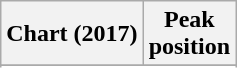<table class="wikitable sortable plainrowheaders" style="text-align:center">
<tr>
<th scope="col">Chart (2017)</th>
<th scope="col">Peak<br> position</th>
</tr>
<tr>
</tr>
<tr>
</tr>
<tr>
</tr>
</table>
